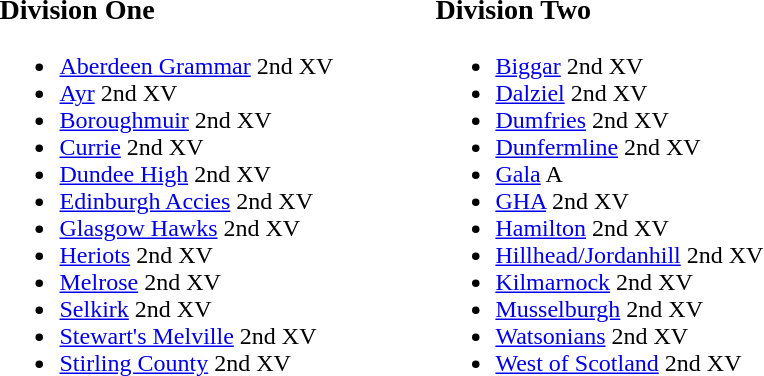<table>
<tr>
<td valign="top"><br><h3>Division One</h3><ul><li><a href='#'>Aberdeen Grammar</a> 2nd XV</li><li><a href='#'>Ayr</a> 2nd XV</li><li><a href='#'>Boroughmuir</a> 2nd XV</li><li><a href='#'>Currie</a> 2nd XV</li><li><a href='#'>Dundee High</a> 2nd XV</li><li><a href='#'>Edinburgh Accies</a> 2nd XV</li><li><a href='#'>Glasgow Hawks</a> 2nd XV</li><li><a href='#'>Heriots</a> 2nd XV</li><li><a href='#'>Melrose</a> 2nd XV</li><li><a href='#'>Selkirk</a> 2nd XV</li><li><a href='#'>Stewart's Melville</a> 2nd XV</li><li><a href='#'>Stirling County</a> 2nd XV</li></ul></td>
<td width="60"> </td>
<td valign="top"><br><h3>Division Two</h3><ul><li><a href='#'>Biggar</a> 2nd XV</li><li><a href='#'>Dalziel</a> 2nd XV</li><li><a href='#'>Dumfries</a> 2nd XV</li><li><a href='#'>Dunfermline</a> 2nd XV</li><li><a href='#'>Gala</a> A</li><li><a href='#'>GHA</a> 2nd XV</li><li><a href='#'>Hamilton</a> 2nd XV</li><li><a href='#'>Hillhead/Jordanhill</a> 2nd XV</li><li><a href='#'>Kilmarnock</a> 2nd XV</li><li><a href='#'>Musselburgh</a> 2nd XV</li><li><a href='#'>Watsonians</a> 2nd XV</li><li><a href='#'>West of Scotland</a> 2nd XV</li></ul></td>
<td width="60"> </td>
<td valign="top"></td>
</tr>
</table>
